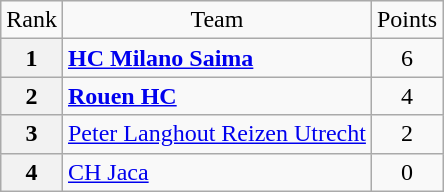<table class="wikitable" style="text-align: center;">
<tr>
<td>Rank</td>
<td>Team</td>
<td>Points</td>
</tr>
<tr>
<th>1</th>
<td style="text-align: left;"> <strong><a href='#'>HC Milano Saima</a></strong></td>
<td>6</td>
</tr>
<tr>
<th>2</th>
<td style="text-align: left;"> <strong><a href='#'>Rouen HC</a></strong></td>
<td>4</td>
</tr>
<tr>
<th>3</th>
<td style="text-align: left;"> <a href='#'>Peter Langhout Reizen Utrecht</a></td>
<td>2</td>
</tr>
<tr>
<th>4</th>
<td style="text-align: left;"> <a href='#'>CH Jaca</a></td>
<td>0</td>
</tr>
</table>
